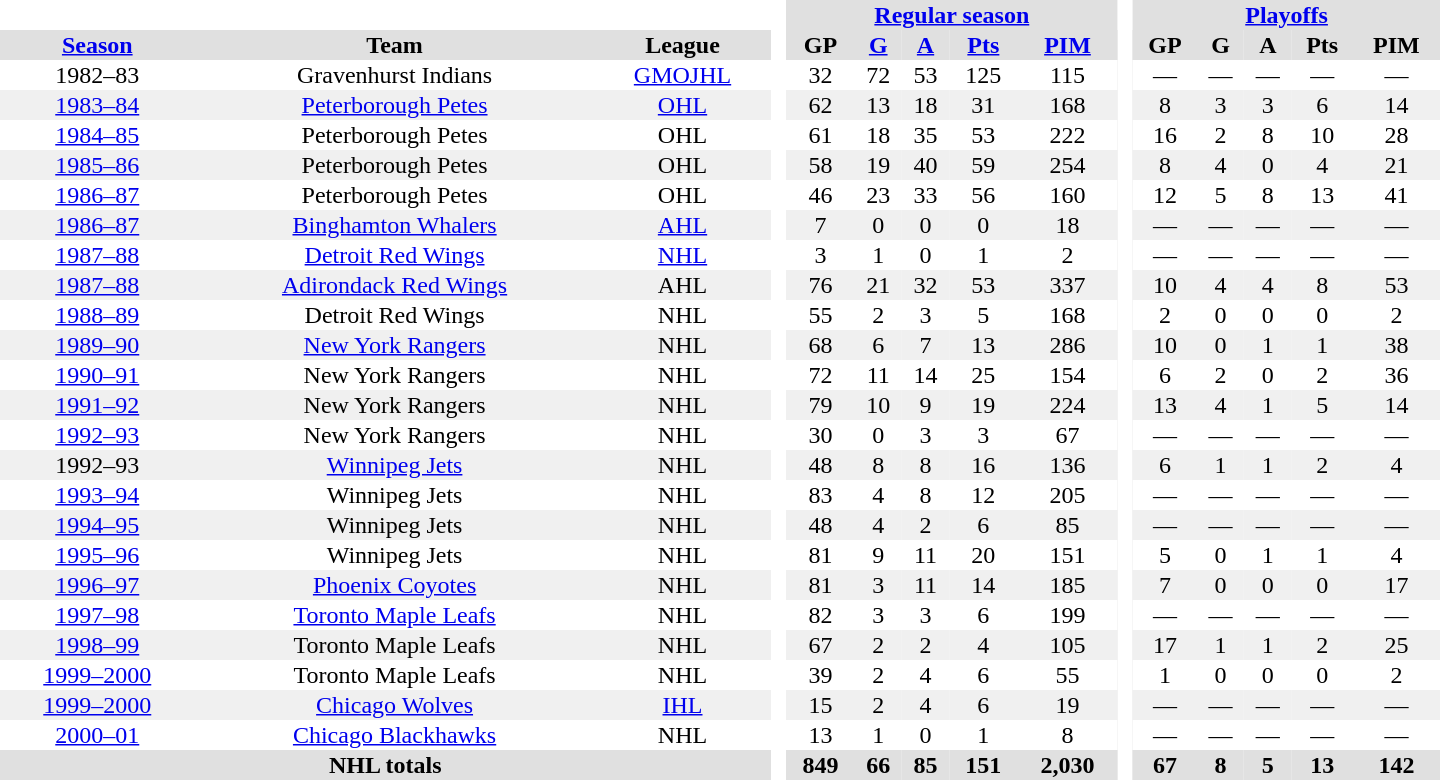<table border="0" cellpadding="1" cellspacing="0" style="text-align:center; width:60em">
<tr bgcolor="#e0e0e0">
<th colspan="3" bgcolor="#ffffff"> </th>
<th rowspan="99" bgcolor="#ffffff"> </th>
<th colspan="5"><a href='#'>Regular season</a></th>
<th rowspan="99" bgcolor="#ffffff"> </th>
<th colspan="5"><a href='#'>Playoffs</a></th>
</tr>
<tr bgcolor="#e0e0e0">
<th><a href='#'>Season</a></th>
<th>Team</th>
<th>League</th>
<th>GP</th>
<th><a href='#'>G</a></th>
<th><a href='#'>A</a></th>
<th><a href='#'>Pts</a></th>
<th><a href='#'>PIM</a></th>
<th>GP</th>
<th>G</th>
<th>A</th>
<th>Pts</th>
<th>PIM</th>
</tr>
<tr>
<td>1982–83</td>
<td>Gravenhurst Indians</td>
<td><a href='#'>GMOJHL</a></td>
<td>32</td>
<td>72</td>
<td>53</td>
<td>125</td>
<td>115</td>
<td>—</td>
<td>—</td>
<td>—</td>
<td>—</td>
<td>—</td>
</tr>
<tr bgcolor="#f0f0f0">
<td><a href='#'>1983–84</a></td>
<td><a href='#'>Peterborough Petes</a></td>
<td><a href='#'>OHL</a></td>
<td>62</td>
<td>13</td>
<td>18</td>
<td>31</td>
<td>168</td>
<td>8</td>
<td>3</td>
<td>3</td>
<td>6</td>
<td>14</td>
</tr>
<tr>
<td><a href='#'>1984–85</a></td>
<td>Peterborough Petes</td>
<td>OHL</td>
<td>61</td>
<td>18</td>
<td>35</td>
<td>53</td>
<td>222</td>
<td>16</td>
<td>2</td>
<td>8</td>
<td>10</td>
<td>28</td>
</tr>
<tr bgcolor="#f0f0f0">
<td><a href='#'>1985–86</a></td>
<td>Peterborough Petes</td>
<td>OHL</td>
<td>58</td>
<td>19</td>
<td>40</td>
<td>59</td>
<td>254</td>
<td>8</td>
<td>4</td>
<td>0</td>
<td>4</td>
<td>21</td>
</tr>
<tr>
<td><a href='#'>1986–87</a></td>
<td>Peterborough Petes</td>
<td>OHL</td>
<td>46</td>
<td>23</td>
<td>33</td>
<td>56</td>
<td>160</td>
<td>12</td>
<td>5</td>
<td>8</td>
<td>13</td>
<td>41</td>
</tr>
<tr bgcolor="#f0f0f0">
<td><a href='#'>1986–87</a></td>
<td><a href='#'>Binghamton Whalers</a></td>
<td><a href='#'>AHL</a></td>
<td>7</td>
<td>0</td>
<td>0</td>
<td>0</td>
<td>18</td>
<td>—</td>
<td>—</td>
<td>—</td>
<td>—</td>
<td>—</td>
</tr>
<tr>
<td><a href='#'>1987–88</a></td>
<td><a href='#'>Detroit Red Wings</a></td>
<td><a href='#'>NHL</a></td>
<td>3</td>
<td>1</td>
<td>0</td>
<td>1</td>
<td>2</td>
<td>—</td>
<td>—</td>
<td>—</td>
<td>—</td>
<td>—</td>
</tr>
<tr bgcolor="#f0f0f0">
<td><a href='#'>1987–88</a></td>
<td><a href='#'>Adirondack Red Wings</a></td>
<td>AHL</td>
<td>76</td>
<td>21</td>
<td>32</td>
<td>53</td>
<td>337</td>
<td>10</td>
<td>4</td>
<td>4</td>
<td>8</td>
<td>53</td>
</tr>
<tr>
<td><a href='#'>1988–89</a></td>
<td>Detroit Red Wings</td>
<td>NHL</td>
<td>55</td>
<td>2</td>
<td>3</td>
<td>5</td>
<td>168</td>
<td>2</td>
<td>0</td>
<td>0</td>
<td>0</td>
<td>2</td>
</tr>
<tr bgcolor="#f0f0f0">
<td><a href='#'>1989–90</a></td>
<td><a href='#'>New York Rangers</a></td>
<td>NHL</td>
<td>68</td>
<td>6</td>
<td>7</td>
<td>13</td>
<td>286</td>
<td>10</td>
<td>0</td>
<td>1</td>
<td>1</td>
<td>38</td>
</tr>
<tr>
<td><a href='#'>1990–91</a></td>
<td>New York Rangers</td>
<td>NHL</td>
<td>72</td>
<td>11</td>
<td>14</td>
<td>25</td>
<td>154</td>
<td>6</td>
<td>2</td>
<td>0</td>
<td>2</td>
<td>36</td>
</tr>
<tr bgcolor="#f0f0f0">
<td><a href='#'>1991–92</a></td>
<td>New York Rangers</td>
<td>NHL</td>
<td>79</td>
<td>10</td>
<td>9</td>
<td>19</td>
<td>224</td>
<td>13</td>
<td>4</td>
<td>1</td>
<td>5</td>
<td>14</td>
</tr>
<tr>
<td><a href='#'>1992–93</a></td>
<td>New York Rangers</td>
<td>NHL</td>
<td>30</td>
<td>0</td>
<td>3</td>
<td>3</td>
<td>67</td>
<td>—</td>
<td>—</td>
<td>—</td>
<td>—</td>
<td>—</td>
</tr>
<tr bgcolor="#f0f0f0">
<td>1992–93</td>
<td><a href='#'>Winnipeg Jets</a></td>
<td>NHL</td>
<td>48</td>
<td>8</td>
<td>8</td>
<td>16</td>
<td>136</td>
<td>6</td>
<td>1</td>
<td>1</td>
<td>2</td>
<td>4</td>
</tr>
<tr>
<td><a href='#'>1993–94</a></td>
<td>Winnipeg Jets</td>
<td>NHL</td>
<td>83</td>
<td>4</td>
<td>8</td>
<td>12</td>
<td>205</td>
<td>—</td>
<td>—</td>
<td>—</td>
<td>—</td>
<td>—</td>
</tr>
<tr bgcolor="#f0f0f0">
<td><a href='#'>1994–95</a></td>
<td>Winnipeg Jets</td>
<td>NHL</td>
<td>48</td>
<td>4</td>
<td>2</td>
<td>6</td>
<td>85</td>
<td>—</td>
<td>—</td>
<td>—</td>
<td>—</td>
<td>—</td>
</tr>
<tr>
<td><a href='#'>1995–96</a></td>
<td>Winnipeg Jets</td>
<td>NHL</td>
<td>81</td>
<td>9</td>
<td>11</td>
<td>20</td>
<td>151</td>
<td>5</td>
<td>0</td>
<td>1</td>
<td>1</td>
<td>4</td>
</tr>
<tr bgcolor="#f0f0f0">
<td><a href='#'>1996–97</a></td>
<td><a href='#'>Phoenix Coyotes</a></td>
<td>NHL</td>
<td>81</td>
<td>3</td>
<td>11</td>
<td>14</td>
<td>185</td>
<td>7</td>
<td>0</td>
<td>0</td>
<td>0</td>
<td>17</td>
</tr>
<tr>
<td><a href='#'>1997–98</a></td>
<td><a href='#'>Toronto Maple Leafs</a></td>
<td>NHL</td>
<td>82</td>
<td>3</td>
<td>3</td>
<td>6</td>
<td>199</td>
<td>—</td>
<td>—</td>
<td>—</td>
<td>—</td>
<td>—</td>
</tr>
<tr bgcolor="#f0f0f0">
<td><a href='#'>1998–99</a></td>
<td>Toronto Maple Leafs</td>
<td>NHL</td>
<td>67</td>
<td>2</td>
<td>2</td>
<td>4</td>
<td>105</td>
<td>17</td>
<td>1</td>
<td>1</td>
<td>2</td>
<td>25</td>
</tr>
<tr>
<td><a href='#'>1999–2000</a></td>
<td>Toronto Maple Leafs</td>
<td>NHL</td>
<td>39</td>
<td>2</td>
<td>4</td>
<td>6</td>
<td>55</td>
<td>1</td>
<td>0</td>
<td>0</td>
<td>0</td>
<td>2</td>
</tr>
<tr bgcolor="#f0f0f0">
<td><a href='#'>1999–2000</a></td>
<td><a href='#'>Chicago Wolves</a></td>
<td><a href='#'>IHL</a></td>
<td>15</td>
<td>2</td>
<td>4</td>
<td>6</td>
<td>19</td>
<td>—</td>
<td>—</td>
<td>—</td>
<td>—</td>
<td>—</td>
</tr>
<tr>
<td><a href='#'>2000–01</a></td>
<td><a href='#'>Chicago Blackhawks</a></td>
<td>NHL</td>
<td>13</td>
<td>1</td>
<td>0</td>
<td>1</td>
<td>8</td>
<td>—</td>
<td>—</td>
<td>—</td>
<td>—</td>
<td>—</td>
</tr>
<tr bgcolor="#e0e0e0">
<th colspan=3>NHL totals</th>
<th>849</th>
<th>66</th>
<th>85</th>
<th>151</th>
<th>2,030</th>
<th>67</th>
<th>8</th>
<th>5</th>
<th>13</th>
<th>142</th>
</tr>
</table>
